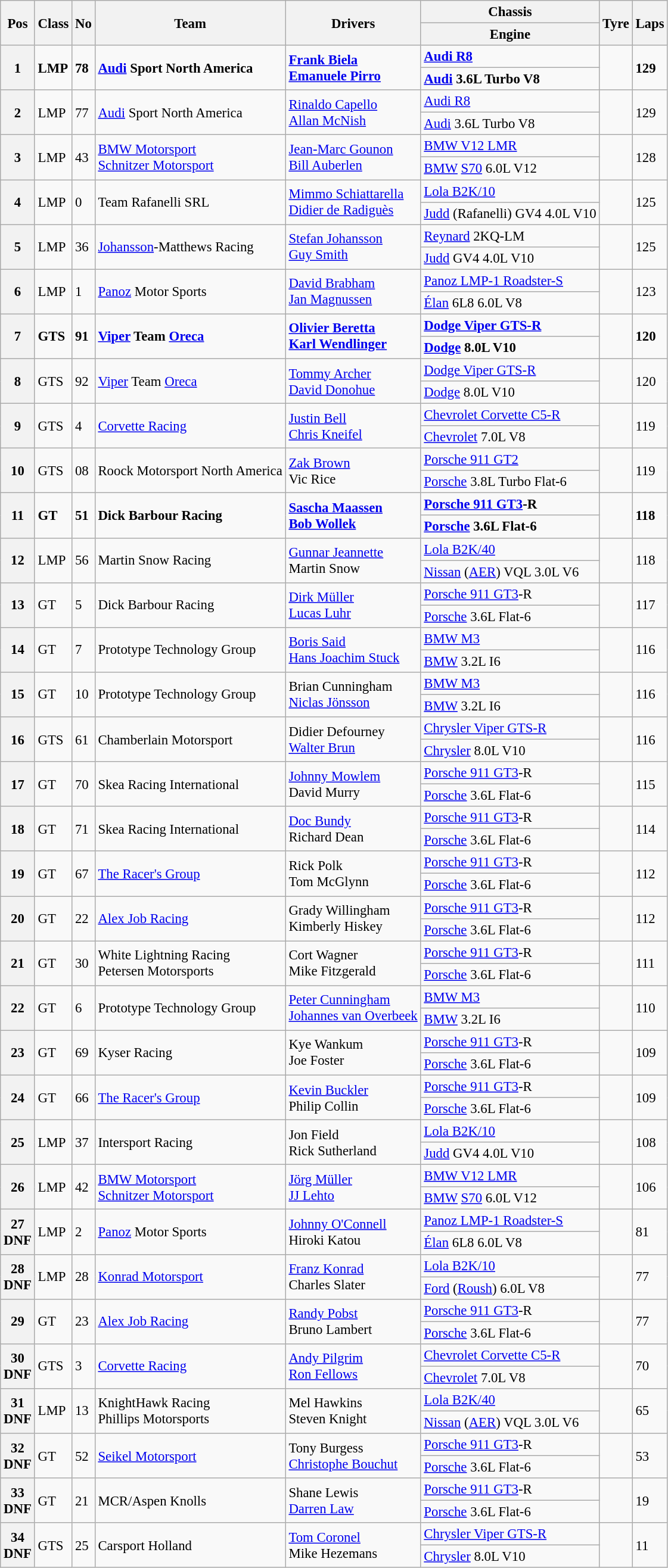<table class="wikitable" style="font-size: 95%;">
<tr>
<th rowspan=2>Pos</th>
<th rowspan=2>Class</th>
<th rowspan=2>No</th>
<th rowspan=2>Team</th>
<th rowspan=2>Drivers</th>
<th>Chassis</th>
<th rowspan=2>Tyre</th>
<th rowspan=2>Laps</th>
</tr>
<tr>
<th>Engine</th>
</tr>
<tr style="font-weight:bold">
<th rowspan=2>1</th>
<td rowspan=2>LMP</td>
<td rowspan=2>78</td>
<td rowspan=2> <a href='#'>Audi</a> Sport North America</td>
<td rowspan=2> <a href='#'>Frank Biela</a><br> <a href='#'>Emanuele Pirro</a></td>
<td><a href='#'>Audi R8</a></td>
<td rowspan=2></td>
<td rowspan=2>129</td>
</tr>
<tr style="font-weight:bold">
<td><a href='#'>Audi</a> 3.6L Turbo V8</td>
</tr>
<tr>
<th rowspan=2>2</th>
<td rowspan=2>LMP</td>
<td rowspan=2>77</td>
<td rowspan=2> <a href='#'>Audi</a> Sport North America</td>
<td rowspan=2> <a href='#'>Rinaldo Capello</a><br> <a href='#'>Allan McNish</a></td>
<td><a href='#'>Audi R8</a></td>
<td rowspan=2></td>
<td rowspan=2>129</td>
</tr>
<tr>
<td><a href='#'>Audi</a> 3.6L Turbo V8</td>
</tr>
<tr>
<th rowspan=2>3</th>
<td rowspan=2>LMP</td>
<td rowspan=2>43</td>
<td rowspan=2> <a href='#'>BMW Motorsport</a><br> <a href='#'>Schnitzer Motorsport</a></td>
<td rowspan=2> <a href='#'>Jean-Marc Gounon</a><br> <a href='#'>Bill Auberlen</a></td>
<td><a href='#'>BMW V12 LMR</a></td>
<td rowspan=2></td>
<td rowspan=2>128</td>
</tr>
<tr>
<td><a href='#'>BMW</a> <a href='#'>S70</a> 6.0L V12</td>
</tr>
<tr>
<th rowspan=2>4</th>
<td rowspan=2>LMP</td>
<td rowspan=2>0</td>
<td rowspan=2> Team Rafanelli SRL</td>
<td rowspan=2> <a href='#'>Mimmo Schiattarella</a><br> <a href='#'>Didier de Radiguès</a></td>
<td><a href='#'>Lola B2K/10</a></td>
<td rowspan=2></td>
<td rowspan=2>125</td>
</tr>
<tr>
<td><a href='#'>Judd</a> (Rafanelli) GV4 4.0L V10</td>
</tr>
<tr>
<th rowspan=2>5</th>
<td rowspan=2>LMP</td>
<td rowspan=2>36</td>
<td rowspan=2> <a href='#'>Johansson</a>-Matthews Racing</td>
<td rowspan=2> <a href='#'>Stefan Johansson</a><br> <a href='#'>Guy Smith</a></td>
<td><a href='#'>Reynard</a> 2KQ-LM</td>
<td rowspan=2></td>
<td rowspan=2>125</td>
</tr>
<tr>
<td><a href='#'>Judd</a> GV4 4.0L V10</td>
</tr>
<tr>
<th rowspan=2>6</th>
<td rowspan=2>LMP</td>
<td rowspan=2>1</td>
<td rowspan=2> <a href='#'>Panoz</a> Motor Sports</td>
<td rowspan=2> <a href='#'>David Brabham</a><br> <a href='#'>Jan Magnussen</a></td>
<td><a href='#'>Panoz LMP-1 Roadster-S</a></td>
<td rowspan=2></td>
<td rowspan=2>123</td>
</tr>
<tr>
<td><a href='#'>Élan</a> 6L8 6.0L V8</td>
</tr>
<tr style="font-weight:bold">
<th rowspan=2>7</th>
<td rowspan=2>GTS</td>
<td rowspan=2>91</td>
<td rowspan=2> <a href='#'>Viper</a> Team <a href='#'>Oreca</a></td>
<td rowspan=2> <a href='#'>Olivier Beretta</a><br> <a href='#'>Karl Wendlinger</a></td>
<td><a href='#'>Dodge Viper GTS-R</a></td>
<td rowspan=2></td>
<td rowspan=2>120</td>
</tr>
<tr style="font-weight:bold">
<td><a href='#'>Dodge</a> 8.0L V10</td>
</tr>
<tr>
<th rowspan=2>8</th>
<td rowspan=2>GTS</td>
<td rowspan=2>92</td>
<td rowspan=2> <a href='#'>Viper</a> Team <a href='#'>Oreca</a></td>
<td rowspan=2> <a href='#'>Tommy Archer</a><br> <a href='#'>David Donohue</a></td>
<td><a href='#'>Dodge Viper GTS-R</a></td>
<td rowspan=2></td>
<td rowspan=2>120</td>
</tr>
<tr>
<td><a href='#'>Dodge</a> 8.0L V10</td>
</tr>
<tr>
<th rowspan=2>9</th>
<td rowspan=2>GTS</td>
<td rowspan=2>4</td>
<td rowspan=2> <a href='#'>Corvette Racing</a></td>
<td rowspan=2> <a href='#'>Justin Bell</a><br> <a href='#'>Chris Kneifel</a></td>
<td><a href='#'>Chevrolet Corvette C5-R</a></td>
<td rowspan=2></td>
<td rowspan=2>119</td>
</tr>
<tr>
<td><a href='#'>Chevrolet</a> 7.0L V8</td>
</tr>
<tr>
<th rowspan=2>10</th>
<td rowspan=2>GTS</td>
<td rowspan=2>08</td>
<td rowspan=2> Roock Motorsport North America</td>
<td rowspan=2> <a href='#'>Zak Brown</a><br> Vic Rice</td>
<td><a href='#'>Porsche 911 GT2</a></td>
<td rowspan=2></td>
<td rowspan=2>119</td>
</tr>
<tr>
<td><a href='#'>Porsche</a> 3.8L Turbo Flat-6</td>
</tr>
<tr style="font-weight:bold">
<th rowspan=2>11</th>
<td rowspan=2>GT</td>
<td rowspan=2>51</td>
<td rowspan=2> Dick Barbour Racing</td>
<td rowspan=2> <a href='#'>Sascha Maassen</a><br> <a href='#'>Bob Wollek</a></td>
<td><a href='#'>Porsche 911 GT3</a>-R</td>
<td rowspan=2></td>
<td rowspan=2>118</td>
</tr>
<tr style="font-weight:bold">
<td><a href='#'>Porsche</a> 3.6L Flat-6</td>
</tr>
<tr>
<th rowspan=2>12</th>
<td rowspan=2>LMP</td>
<td rowspan=2>56</td>
<td rowspan=2> Martin Snow Racing</td>
<td rowspan=2> <a href='#'>Gunnar Jeannette</a><br> Martin Snow</td>
<td><a href='#'>Lola B2K/40</a></td>
<td rowspan=2></td>
<td rowspan=2>118</td>
</tr>
<tr>
<td><a href='#'>Nissan</a> (<a href='#'>AER</a>) VQL 3.0L V6</td>
</tr>
<tr>
<th rowspan=2>13</th>
<td rowspan=2>GT</td>
<td rowspan=2>5</td>
<td rowspan=2> Dick Barbour Racing</td>
<td rowspan=2> <a href='#'>Dirk Müller</a><br> <a href='#'>Lucas Luhr</a></td>
<td><a href='#'>Porsche 911 GT3</a>-R</td>
<td rowspan=2></td>
<td rowspan=2>117</td>
</tr>
<tr>
<td><a href='#'>Porsche</a> 3.6L Flat-6</td>
</tr>
<tr>
<th rowspan=2>14</th>
<td rowspan=2>GT</td>
<td rowspan=2>7</td>
<td rowspan=2> Prototype Technology Group</td>
<td rowspan=2> <a href='#'>Boris Said</a><br> <a href='#'>Hans Joachim Stuck</a></td>
<td><a href='#'>BMW M3</a></td>
<td rowspan=2></td>
<td rowspan=2>116</td>
</tr>
<tr>
<td><a href='#'>BMW</a> 3.2L I6</td>
</tr>
<tr>
<th rowspan=2>15</th>
<td rowspan=2>GT</td>
<td rowspan=2>10</td>
<td rowspan=2> Prototype Technology Group</td>
<td rowspan=2> Brian Cunningham<br> <a href='#'>Niclas Jönsson</a></td>
<td><a href='#'>BMW M3</a></td>
<td rowspan=2></td>
<td rowspan=2>116</td>
</tr>
<tr>
<td><a href='#'>BMW</a> 3.2L I6</td>
</tr>
<tr>
<th rowspan=2>16</th>
<td rowspan=2>GTS</td>
<td rowspan=2>61</td>
<td rowspan=2> Chamberlain Motorsport</td>
<td rowspan=2> Didier Defourney<br> <a href='#'>Walter Brun</a></td>
<td><a href='#'>Chrysler Viper GTS-R</a></td>
<td rowspan=2></td>
<td rowspan=2>116</td>
</tr>
<tr>
<td><a href='#'>Chrysler</a> 8.0L V10</td>
</tr>
<tr>
<th rowspan=2>17</th>
<td rowspan=2>GT</td>
<td rowspan=2>70</td>
<td rowspan=2> Skea Racing International</td>
<td rowspan=2> <a href='#'>Johnny Mowlem</a><br> David Murry</td>
<td><a href='#'>Porsche 911 GT3</a>-R</td>
<td rowspan=2></td>
<td rowspan=2>115</td>
</tr>
<tr>
<td><a href='#'>Porsche</a> 3.6L Flat-6</td>
</tr>
<tr>
<th rowspan=2>18</th>
<td rowspan=2>GT</td>
<td rowspan=2>71</td>
<td rowspan=2> Skea Racing International</td>
<td rowspan=2> <a href='#'>Doc Bundy</a><br> Richard Dean</td>
<td><a href='#'>Porsche 911 GT3</a>-R</td>
<td rowspan=2></td>
<td rowspan=2>114</td>
</tr>
<tr>
<td><a href='#'>Porsche</a> 3.6L Flat-6</td>
</tr>
<tr>
<th rowspan=2>19</th>
<td rowspan=2>GT</td>
<td rowspan=2>67</td>
<td rowspan=2> <a href='#'>The Racer's Group</a></td>
<td rowspan=2> Rick Polk<br> Tom McGlynn</td>
<td><a href='#'>Porsche 911 GT3</a>-R</td>
<td rowspan=2></td>
<td rowspan=2>112</td>
</tr>
<tr>
<td><a href='#'>Porsche</a> 3.6L Flat-6</td>
</tr>
<tr>
<th rowspan=2>20</th>
<td rowspan=2>GT</td>
<td rowspan=2>22</td>
<td rowspan=2> <a href='#'>Alex Job Racing</a></td>
<td rowspan=2> Grady Willingham<br> Kimberly Hiskey</td>
<td><a href='#'>Porsche 911 GT3</a>-R</td>
<td rowspan=2></td>
<td rowspan=2>112</td>
</tr>
<tr>
<td><a href='#'>Porsche</a> 3.6L Flat-6</td>
</tr>
<tr>
<th rowspan=2>21</th>
<td rowspan=2>GT</td>
<td rowspan=2>30</td>
<td rowspan=2> White Lightning Racing<br> Petersen Motorsports</td>
<td rowspan=2> Cort Wagner<br> Mike Fitzgerald</td>
<td><a href='#'>Porsche 911 GT3</a>-R</td>
<td rowspan=2></td>
<td rowspan=2>111</td>
</tr>
<tr>
<td><a href='#'>Porsche</a> 3.6L Flat-6</td>
</tr>
<tr>
<th rowspan=2>22</th>
<td rowspan=2>GT</td>
<td rowspan=2>6</td>
<td rowspan=2> Prototype Technology Group</td>
<td rowspan=2> <a href='#'>Peter Cunningham</a><br> <a href='#'>Johannes van Overbeek</a></td>
<td><a href='#'>BMW M3</a></td>
<td rowspan=2></td>
<td rowspan=2>110</td>
</tr>
<tr>
<td><a href='#'>BMW</a> 3.2L I6</td>
</tr>
<tr>
<th rowspan=2>23</th>
<td rowspan=2>GT</td>
<td rowspan=2>69</td>
<td rowspan=2> Kyser Racing</td>
<td rowspan=2> Kye Wankum<br> Joe Foster</td>
<td><a href='#'>Porsche 911 GT3</a>-R</td>
<td rowspan=2></td>
<td rowspan=2>109</td>
</tr>
<tr>
<td><a href='#'>Porsche</a> 3.6L Flat-6</td>
</tr>
<tr>
<th rowspan=2>24</th>
<td rowspan=2>GT</td>
<td rowspan=2>66</td>
<td rowspan=2> <a href='#'>The Racer's Group</a></td>
<td rowspan=2> <a href='#'>Kevin Buckler</a><br> Philip Collin</td>
<td><a href='#'>Porsche 911 GT3</a>-R</td>
<td rowspan=2></td>
<td rowspan=2>109</td>
</tr>
<tr>
<td><a href='#'>Porsche</a> 3.6L Flat-6</td>
</tr>
<tr>
<th rowspan=2>25</th>
<td rowspan=2>LMP</td>
<td rowspan=2>37</td>
<td rowspan=2> Intersport Racing</td>
<td rowspan=2> Jon Field<br> Rick Sutherland</td>
<td><a href='#'>Lola B2K/10</a></td>
<td rowspan=2></td>
<td rowspan=2>108</td>
</tr>
<tr>
<td><a href='#'>Judd</a> GV4 4.0L V10</td>
</tr>
<tr>
<th rowspan=2>26</th>
<td rowspan=2>LMP</td>
<td rowspan=2>42</td>
<td rowspan=2> <a href='#'>BMW Motorsport</a><br> <a href='#'>Schnitzer Motorsport</a></td>
<td rowspan=2> <a href='#'>Jörg Müller</a><br> <a href='#'>JJ Lehto</a></td>
<td><a href='#'>BMW V12 LMR</a></td>
<td rowspan=2></td>
<td rowspan=2>106</td>
</tr>
<tr>
<td><a href='#'>BMW</a> <a href='#'>S70</a> 6.0L V12</td>
</tr>
<tr>
<th rowspan=2>27<br>DNF</th>
<td rowspan=2>LMP</td>
<td rowspan=2>2</td>
<td rowspan=2> <a href='#'>Panoz</a> Motor Sports</td>
<td rowspan=2> <a href='#'>Johnny O'Connell</a><br> Hiroki Katou</td>
<td><a href='#'>Panoz LMP-1 Roadster-S</a></td>
<td rowspan=2></td>
<td rowspan=2>81</td>
</tr>
<tr>
<td><a href='#'>Élan</a> 6L8 6.0L V8</td>
</tr>
<tr>
<th rowspan=2>28<br>DNF</th>
<td rowspan=2>LMP</td>
<td rowspan=2>28</td>
<td rowspan=2> <a href='#'>Konrad Motorsport</a></td>
<td rowspan=2> <a href='#'>Franz Konrad</a><br> Charles Slater</td>
<td><a href='#'>Lola B2K/10</a></td>
<td rowspan=2></td>
<td rowspan=2>77</td>
</tr>
<tr>
<td><a href='#'>Ford</a> (<a href='#'>Roush</a>) 6.0L V8</td>
</tr>
<tr>
<th rowspan=2>29</th>
<td rowspan=2>GT</td>
<td rowspan=2>23</td>
<td rowspan=2> <a href='#'>Alex Job Racing</a></td>
<td rowspan=2> <a href='#'>Randy Pobst</a><br> Bruno Lambert</td>
<td><a href='#'>Porsche 911 GT3</a>-R</td>
<td rowspan=2></td>
<td rowspan=2>77</td>
</tr>
<tr>
<td><a href='#'>Porsche</a> 3.6L Flat-6</td>
</tr>
<tr>
<th rowspan=2>30<br>DNF</th>
<td rowspan=2>GTS</td>
<td rowspan=2>3</td>
<td rowspan=2> <a href='#'>Corvette Racing</a></td>
<td rowspan=2> <a href='#'>Andy Pilgrim</a><br> <a href='#'>Ron Fellows</a></td>
<td><a href='#'>Chevrolet Corvette C5-R</a></td>
<td rowspan=2></td>
<td rowspan=2>70</td>
</tr>
<tr>
<td><a href='#'>Chevrolet</a> 7.0L V8</td>
</tr>
<tr>
<th rowspan=2>31<br>DNF</th>
<td rowspan=2>LMP</td>
<td rowspan=2>13</td>
<td rowspan=2> KnightHawk Racing<br> Phillips Motorsports</td>
<td rowspan=2> Mel Hawkins<br> Steven Knight</td>
<td><a href='#'>Lola B2K/40</a></td>
<td rowspan=2></td>
<td rowspan=2>65</td>
</tr>
<tr>
<td><a href='#'>Nissan</a> (<a href='#'>AER</a>) VQL 3.0L V6</td>
</tr>
<tr>
<th rowspan=2>32<br>DNF</th>
<td rowspan=2>GT</td>
<td rowspan=2>52</td>
<td rowspan=2> <a href='#'>Seikel Motorsport</a></td>
<td rowspan=2> Tony Burgess<br> <a href='#'>Christophe Bouchut</a></td>
<td><a href='#'>Porsche 911 GT3</a>-R</td>
<td rowspan=2></td>
<td rowspan=2>53</td>
</tr>
<tr>
<td><a href='#'>Porsche</a> 3.6L Flat-6</td>
</tr>
<tr>
<th rowspan=2>33<br>DNF</th>
<td rowspan=2>GT</td>
<td rowspan=2>21</td>
<td rowspan=2> MCR/Aspen Knolls</td>
<td rowspan=2> Shane Lewis<br> <a href='#'>Darren Law</a></td>
<td><a href='#'>Porsche 911 GT3</a>-R</td>
<td rowspan=2></td>
<td rowspan=2>19</td>
</tr>
<tr>
<td><a href='#'>Porsche</a> 3.6L Flat-6</td>
</tr>
<tr>
<th rowspan=2>34<br>DNF</th>
<td rowspan=2>GTS</td>
<td rowspan=2>25</td>
<td rowspan=2> Carsport Holland</td>
<td rowspan=2> <a href='#'>Tom Coronel</a><br> Mike Hezemans</td>
<td><a href='#'>Chrysler Viper GTS-R</a></td>
<td rowspan=2></td>
<td rowspan=2>11</td>
</tr>
<tr>
<td><a href='#'>Chrysler</a> 8.0L V10</td>
</tr>
</table>
